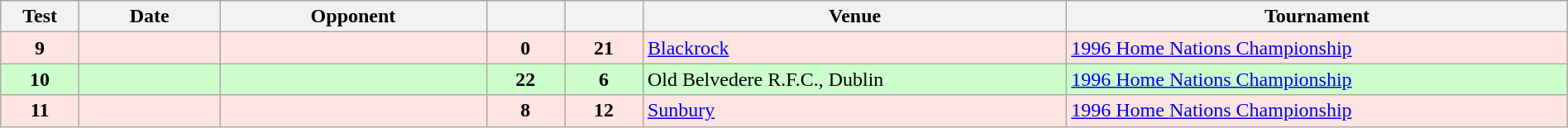<table class="wikitable sortable" style="width:100%">
<tr>
<th style="width:5%">Test</th>
<th style="width:9%">Date</th>
<th style="width:17%">Opponent</th>
<th style="width:5%"></th>
<th style="width:5%"></th>
<th>Venue</th>
<th>Tournament</th>
</tr>
<tr bgcolor="FFE4E1">
<td align="center"><strong>9</strong></td>
<td></td>
<td></td>
<td align="center"><strong>0</strong></td>
<td align="center"><strong>21</strong></td>
<td><a href='#'>Blackrock</a></td>
<td><a href='#'>1996 Home Nations Championship</a></td>
</tr>
<tr bgcolor="#ccffcc">
<td align="center"><strong>10</strong></td>
<td></td>
<td></td>
<td align="center"><strong>22</strong></td>
<td align="center"><strong>6</strong></td>
<td>Old Belvedere R.F.C., Dublin</td>
<td><a href='#'>1996 Home Nations Championship</a></td>
</tr>
<tr bgcolor="FFE4E1">
<td align="center"><strong>11</strong></td>
<td></td>
<td></td>
<td align="center"><strong>8</strong></td>
<td align="center"><strong>12</strong></td>
<td><a href='#'>Sunbury</a></td>
<td><a href='#'>1996 Home Nations Championship</a></td>
</tr>
</table>
